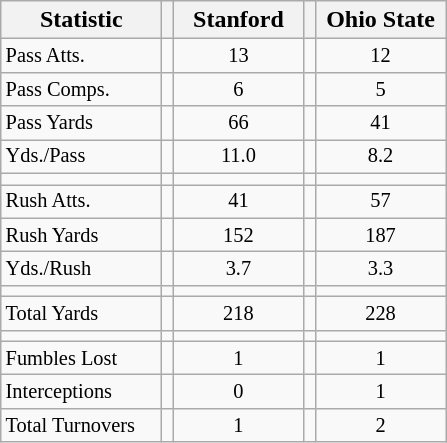<table class="wikitable">
<tr>
<th scope="col" align="left" width="100px">Statistic</th>
<th></th>
<th scope="col" text-align="center" width="80px">Stanford</th>
<th></th>
<th scope="col" text-align="center" width="80px">Ohio State</th>
</tr>
<tr>
<td style="font-size:85%;">Pass Atts.</td>
<td></td>
<td style="text-align: center; font-size:85%;">13</td>
<td></td>
<td style="text-align: center; font-size:85%;">12</td>
</tr>
<tr>
<td style="font-size:85%;">Pass Comps.</td>
<td></td>
<td style="text-align: center; font-size:85%;">6</td>
<td></td>
<td style="text-align: center; font-size:85%;">5</td>
</tr>
<tr>
<td style="font-size:85%;">Pass Yards</td>
<td></td>
<td style="text-align: center; font-size:85%;">66</td>
<td></td>
<td style="text-align: center; font-size:85%;">41</td>
</tr>
<tr>
<td style="font-size:85%;">Yds./Pass</td>
<td></td>
<td style="text-align: center; font-size:85%;">11.0</td>
<td></td>
<td style="text-align: center; font-size:85%;">8.2</td>
</tr>
<tr>
<td></td>
<td></td>
<td></td>
<td></td>
<td></td>
</tr>
<tr>
<td style="font-size:85%;">Rush Atts.</td>
<td></td>
<td style="text-align: center; font-size:85%;">41</td>
<td></td>
<td style="text-align: center; font-size:85%;">57</td>
</tr>
<tr>
<td style="font-size:85%;">Rush Yards</td>
<td></td>
<td style="text-align: center; font-size:85%;">152</td>
<td></td>
<td style="text-align: center; font-size:85%;">187</td>
</tr>
<tr>
<td style="font-size:85%;">Yds./Rush</td>
<td></td>
<td style="text-align: center; font-size:85%;">3.7</td>
<td></td>
<td style="text-align: center; font-size:85%;">3.3</td>
</tr>
<tr>
<td></td>
<td></td>
<td></td>
<td></td>
<td></td>
</tr>
<tr>
<td style="font-size:85%;">Total Yards</td>
<td></td>
<td style="text-align: center; font-size:85%;">218</td>
<td></td>
<td style="text-align: center; font-size:85%;">228</td>
</tr>
<tr>
<td></td>
<td></td>
<td></td>
<td></td>
<td></td>
</tr>
<tr>
<td style="font-size:85%;">Fumbles Lost</td>
<td></td>
<td style="text-align: center; font-size:85%;">1</td>
<td></td>
<td style="text-align: center; font-size:85%;">1</td>
</tr>
<tr>
<td style="font-size:85%;">Interceptions</td>
<td></td>
<td style="text-align: center; font-size:85%;">0</td>
<td></td>
<td style="text-align: center; font-size:85%;">1</td>
</tr>
<tr>
<td style="font-size:85%;">Total Turnovers</td>
<td></td>
<td style="text-align: center; font-size:85%;">1</td>
<td></td>
<td style="text-align: center; font-size:85%;">2</td>
</tr>
</table>
